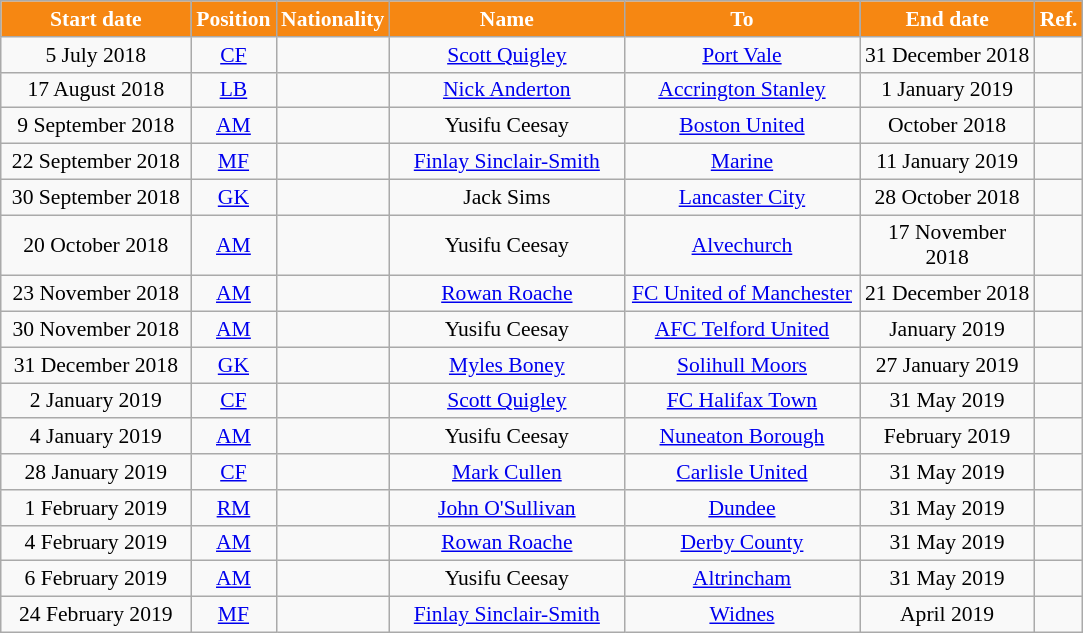<table class="wikitable" style="text-align:center; font-size:90%; ">
<tr>
<th style="background:#F68712; color:white; width:120px;">Start date</th>
<th style="background:#F68712; color:white; width:50px;">Position</th>
<th style="background:#F68712; color:white; width:50px;">Nationality</th>
<th style="background:#F68712; color:white; width:150px;">Name</th>
<th style="background:#F68712; color:white; width:150px;">To</th>
<th style="background:#F68712; color:white; width:110px;">End date</th>
<th style="background:#F68712; color:white; width:25px;">Ref.</th>
</tr>
<tr>
<td>5 July 2018</td>
<td><a href='#'>CF</a></td>
<td></td>
<td><a href='#'>Scott Quigley</a></td>
<td><a href='#'>Port Vale</a></td>
<td>31 December 2018</td>
<td></td>
</tr>
<tr>
<td>17 August 2018</td>
<td><a href='#'>LB</a></td>
<td></td>
<td><a href='#'>Nick Anderton</a></td>
<td><a href='#'>Accrington Stanley</a></td>
<td>1 January 2019</td>
<td></td>
</tr>
<tr>
<td>9 September 2018</td>
<td><a href='#'>AM</a></td>
<td></td>
<td>Yusifu Ceesay</td>
<td><a href='#'>Boston United</a></td>
<td>October 2018</td>
<td></td>
</tr>
<tr>
<td>22 September 2018</td>
<td><a href='#'>MF</a></td>
<td></td>
<td><a href='#'>Finlay Sinclair-Smith</a></td>
<td><a href='#'>Marine</a></td>
<td>11 January 2019</td>
<td></td>
</tr>
<tr>
<td>30 September 2018</td>
<td><a href='#'>GK</a></td>
<td></td>
<td>Jack Sims</td>
<td><a href='#'>Lancaster City</a></td>
<td>28 October 2018</td>
<td></td>
</tr>
<tr>
<td>20 October 2018</td>
<td><a href='#'>AM</a></td>
<td></td>
<td>Yusifu Ceesay</td>
<td><a href='#'>Alvechurch</a></td>
<td>17 November 2018</td>
<td></td>
</tr>
<tr>
<td>23 November 2018</td>
<td><a href='#'>AM</a></td>
<td></td>
<td><a href='#'>Rowan Roache</a></td>
<td><a href='#'>FC United of Manchester</a></td>
<td>21 December 2018</td>
<td></td>
</tr>
<tr>
<td>30 November 2018</td>
<td><a href='#'>AM</a></td>
<td></td>
<td>Yusifu Ceesay</td>
<td><a href='#'>AFC Telford United</a></td>
<td>January 2019</td>
<td></td>
</tr>
<tr>
<td>31 December 2018</td>
<td><a href='#'>GK</a></td>
<td></td>
<td><a href='#'>Myles Boney</a></td>
<td><a href='#'>Solihull Moors</a></td>
<td>27 January 2019</td>
<td></td>
</tr>
<tr>
<td>2 January 2019</td>
<td><a href='#'>CF</a></td>
<td></td>
<td><a href='#'>Scott Quigley</a></td>
<td><a href='#'>FC Halifax Town</a></td>
<td>31 May 2019</td>
<td></td>
</tr>
<tr>
<td>4 January 2019</td>
<td><a href='#'>AM</a></td>
<td></td>
<td>Yusifu Ceesay</td>
<td><a href='#'>Nuneaton Borough</a></td>
<td>February 2019</td>
<td></td>
</tr>
<tr>
<td>28 January 2019</td>
<td><a href='#'>CF</a></td>
<td></td>
<td><a href='#'>Mark Cullen</a></td>
<td><a href='#'>Carlisle United</a></td>
<td>31 May 2019</td>
<td></td>
</tr>
<tr>
<td>1 February 2019</td>
<td><a href='#'>RM</a></td>
<td></td>
<td><a href='#'>John O'Sullivan</a></td>
<td><a href='#'>Dundee</a></td>
<td>31 May 2019</td>
<td></td>
</tr>
<tr>
<td>4 February 2019</td>
<td><a href='#'>AM</a></td>
<td></td>
<td><a href='#'>Rowan Roache</a></td>
<td><a href='#'>Derby County</a></td>
<td>31 May 2019</td>
<td></td>
</tr>
<tr>
<td>6 February 2019</td>
<td><a href='#'>AM</a></td>
<td></td>
<td>Yusifu Ceesay</td>
<td><a href='#'>Altrincham</a></td>
<td>31 May 2019</td>
<td></td>
</tr>
<tr>
<td>24 February 2019</td>
<td><a href='#'>MF</a></td>
<td></td>
<td><a href='#'>Finlay Sinclair-Smith</a></td>
<td><a href='#'>Widnes</a></td>
<td>April 2019</td>
<td></td>
</tr>
</table>
